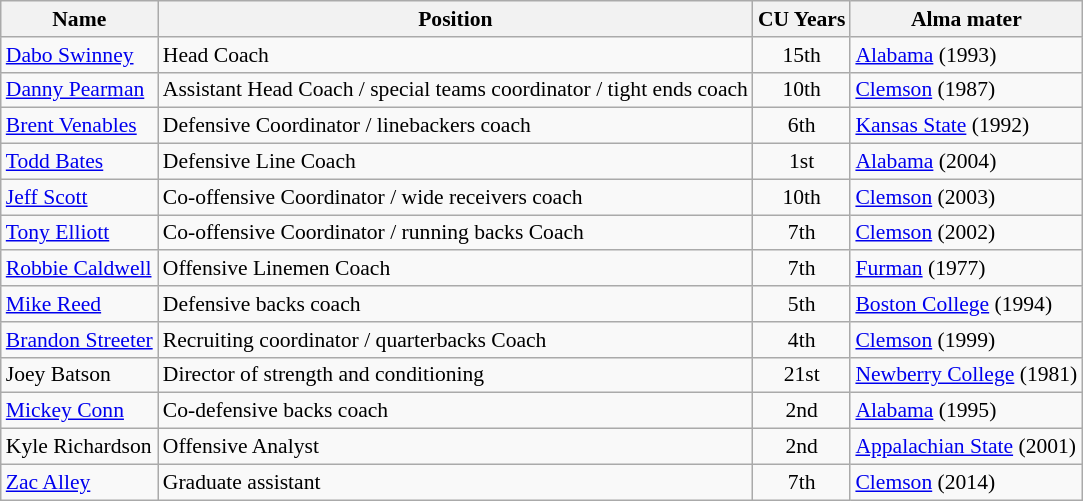<table class="wikitable" border="1" style="font-size:90%;">
<tr>
<th>Name</th>
<th>Position</th>
<th>CU Years</th>
<th>Alma mater</th>
</tr>
<tr>
<td><a href='#'>Dabo Swinney</a></td>
<td>Head Coach</td>
<td align=center>15th</td>
<td><a href='#'>Alabama</a> (1993)</td>
</tr>
<tr>
<td><a href='#'>Danny Pearman</a></td>
<td>Assistant Head Coach / special teams coordinator / tight ends coach</td>
<td align=center>10th</td>
<td><a href='#'>Clemson</a> (1987)</td>
</tr>
<tr>
<td><a href='#'>Brent Venables</a></td>
<td>Defensive Coordinator / linebackers coach</td>
<td align=center>6th</td>
<td><a href='#'>Kansas State</a> (1992)</td>
</tr>
<tr>
<td><a href='#'>Todd Bates</a></td>
<td>Defensive Line Coach</td>
<td align=center>1st</td>
<td><a href='#'>Alabama</a> (2004)</td>
</tr>
<tr>
<td><a href='#'>Jeff Scott</a></td>
<td>Co-offensive Coordinator / wide receivers coach</td>
<td align=center>10th</td>
<td><a href='#'>Clemson</a> (2003)</td>
</tr>
<tr>
<td><a href='#'>Tony Elliott</a></td>
<td>Co-offensive Coordinator / running backs Coach</td>
<td align=center>7th</td>
<td><a href='#'>Clemson</a> (2002)</td>
</tr>
<tr>
<td><a href='#'>Robbie Caldwell</a></td>
<td>Offensive Linemen Coach</td>
<td align=center>7th</td>
<td><a href='#'>Furman</a> (1977)</td>
</tr>
<tr>
<td><a href='#'>Mike Reed</a></td>
<td>Defensive backs coach</td>
<td align=center>5th</td>
<td><a href='#'>Boston College</a> (1994)</td>
</tr>
<tr>
<td><a href='#'>Brandon Streeter</a></td>
<td>Recruiting coordinator / quarterbacks Coach</td>
<td align=center>4th</td>
<td><a href='#'>Clemson</a> (1999)</td>
</tr>
<tr>
<td>Joey Batson</td>
<td>Director of strength and conditioning</td>
<td align=center>21st</td>
<td><a href='#'>Newberry College</a> (1981)</td>
</tr>
<tr>
<td><a href='#'>Mickey Conn</a></td>
<td>Co-defensive backs coach</td>
<td align=center>2nd</td>
<td><a href='#'>Alabama</a> (1995)</td>
</tr>
<tr>
<td>Kyle Richardson</td>
<td>Offensive Analyst</td>
<td align=center>2nd</td>
<td><a href='#'>Appalachian State</a> (2001)</td>
</tr>
<tr>
<td><a href='#'>Zac Alley</a></td>
<td>Graduate assistant</td>
<td align=center>7th</td>
<td><a href='#'>Clemson</a> (2014)</td>
</tr>
</table>
